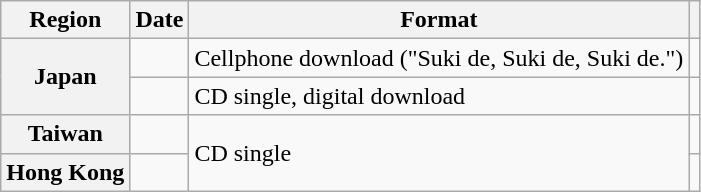<table class="wikitable plainrowheaders">
<tr>
<th>Region</th>
<th>Date</th>
<th>Format</th>
<th></th>
</tr>
<tr>
<th scope="row" rowspan="2">Japan</th>
<td></td>
<td>Cellphone download ("Suki de, Suki de, Suki de.")</td>
<td align="center"></td>
</tr>
<tr>
<td></td>
<td>CD single, digital download</td>
<td align="center"></td>
</tr>
<tr>
<th scope="row" rowspan="1">Taiwan</th>
<td></td>
<td rowspan="2">CD single</td>
<td align="center"></td>
</tr>
<tr>
<th scope="row" rowspan="1">Hong Kong</th>
<td></td>
<td align="center"></td>
</tr>
</table>
